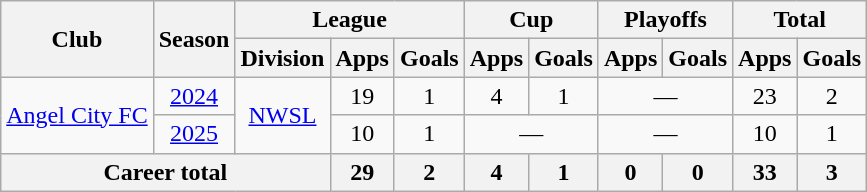<table class="wikitable" style="text-align: center;">
<tr>
<th rowspan="2">Club</th>
<th rowspan="2">Season</th>
<th colspan="3">League</th>
<th colspan="2">Cup</th>
<th colspan="2">Playoffs</th>
<th colspan="2">Total</th>
</tr>
<tr>
<th>Division</th>
<th>Apps</th>
<th>Goals</th>
<th>Apps</th>
<th>Goals</th>
<th>Apps</th>
<th>Goals</th>
<th>Apps</th>
<th>Goals</th>
</tr>
<tr>
<td rowspan="2"><a href='#'>Angel City FC</a></td>
<td><a href='#'>2024</a></td>
<td rowspan="2"><a href='#'>NWSL</a></td>
<td>19</td>
<td>1</td>
<td>4</td>
<td>1</td>
<td colspan="2">—</td>
<td>23</td>
<td>2</td>
</tr>
<tr>
<td><a href='#'>2025</a></td>
<td>10</td>
<td>1</td>
<td colspan="2">—</td>
<td colspan="2">—</td>
<td>10</td>
<td>1</td>
</tr>
<tr>
<th colspan="3">Career total</th>
<th>29</th>
<th>2</th>
<th>4</th>
<th>1</th>
<th>0</th>
<th>0</th>
<th>33</th>
<th>3</th>
</tr>
</table>
